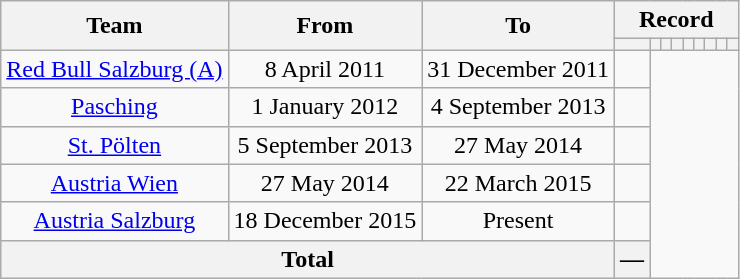<table class="wikitable" style="text-align: center">
<tr>
<th rowspan="2">Team</th>
<th rowspan="2">From</th>
<th rowspan="2">To</th>
<th colspan="9">Record</th>
</tr>
<tr>
<th></th>
<th></th>
<th></th>
<th></th>
<th></th>
<th></th>
<th></th>
<th></th>
<th></th>
</tr>
<tr>
<td><a href='#'>Red Bull Salzburg (A)</a></td>
<td>8 April 2011</td>
<td>31 December 2011<br></td>
<td></td>
</tr>
<tr>
<td><a href='#'>Pasching</a></td>
<td>1 January 2012</td>
<td>4 September 2013<br></td>
<td></td>
</tr>
<tr>
<td><a href='#'>St. Pölten</a></td>
<td>5 September 2013</td>
<td>27 May 2014<br></td>
<td></td>
</tr>
<tr>
<td><a href='#'>Austria Wien</a></td>
<td>27 May 2014</td>
<td>22 March 2015<br></td>
<td></td>
</tr>
<tr>
<td><a href='#'>Austria Salzburg</a></td>
<td>18 December 2015</td>
<td>Present<br></td>
<td></td>
</tr>
<tr>
<th colspan="3">Total<br></th>
<th>—</th>
</tr>
</table>
